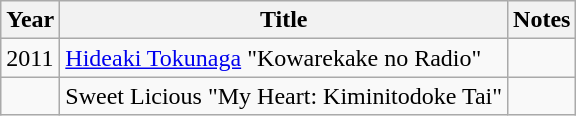<table class="wikitable">
<tr>
<th>Year</th>
<th>Title</th>
<th>Notes</th>
</tr>
<tr>
<td>2011</td>
<td><a href='#'>Hideaki Tokunaga</a> "Kowarekake no Radio"</td>
<td></td>
</tr>
<tr>
<td></td>
<td>Sweet Licious "My Heart: Kiminitodoke Tai"</td>
<td></td>
</tr>
</table>
